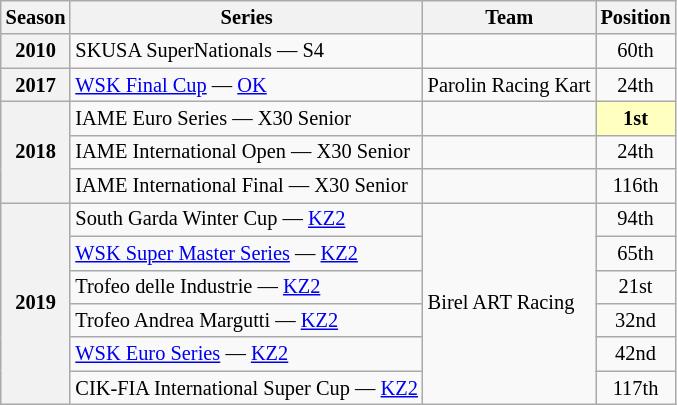<table class="wikitable" style="font-size: 85%; text-align:center">
<tr>
<th>Season</th>
<th>Series</th>
<th>Team</th>
<th>Position</th>
</tr>
<tr>
<th>2010</th>
<td align="left">SKUSA SuperNationals — S4</td>
<td></td>
<td>60th</td>
</tr>
<tr>
<th>2017</th>
<td align="left"><a href='#'>WSK Final Cup</a> — <a href='#'>OK</a></td>
<td align="left">Parolin Racing Kart</td>
<td>24th</td>
</tr>
<tr>
<th rowspan="3">2018</th>
<td align="left">IAME Euro Series — X30 Senior</td>
<td></td>
<td style="background:#FFFFBF;"><strong>1st</strong></td>
</tr>
<tr>
<td align="left">IAME International Open — X30 Senior</td>
<td></td>
<td>24th</td>
</tr>
<tr>
<td align="left">IAME International Final — X30 Senior</td>
<td></td>
<td>116th</td>
</tr>
<tr>
<th rowspan="6">2019</th>
<td align="left">South Garda Winter Cup — <a href='#'>KZ2</a></td>
<td rowspan="6"  align="left">Birel ART Racing</td>
<td>94th</td>
</tr>
<tr>
<td align="left"><a href='#'>WSK Super Master Series</a> — <a href='#'>KZ2</a></td>
<td>65th</td>
</tr>
<tr>
<td align="left">Trofeo delle Industrie — <a href='#'>KZ2</a></td>
<td>21st</td>
</tr>
<tr>
<td align="left">Trofeo Andrea Margutti — <a href='#'>KZ2</a></td>
<td>32nd</td>
</tr>
<tr>
<td align="left"><a href='#'>WSK Euro Series</a> — <a href='#'>KZ2</a></td>
<td>42nd</td>
</tr>
<tr>
<td align="left">CIK-FIA International Super Cup — <a href='#'>KZ2</a></td>
<td>117th</td>
</tr>
</table>
